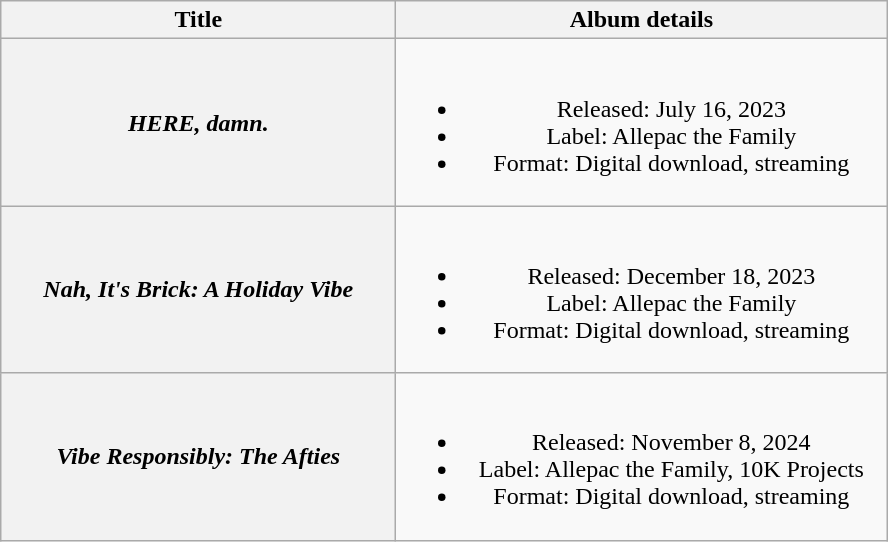<table class="wikitable plainrowheaders" style="text-align:center;">
<tr>
<th scope="col" rowspan="1" style="width:16em;">Title</th>
<th scope="col" rowspan="1" style="width:20em;">Album details</th>
</tr>
<tr>
<th scope="row"><em>HERE, damn.</em></th>
<td><br><ul><li>Released: July 16, 2023</li><li>Label: Allepac the Family</li><li>Format: Digital download, streaming</li></ul></td>
</tr>
<tr>
<th scope="row"><em>Nah, It's Brick: A Holiday Vibe</em></th>
<td><br><ul><li>Released: December 18, 2023</li><li>Label: Allepac the Family</li><li>Format: Digital download, streaming</li></ul></td>
</tr>
<tr>
<th scope="row"><em>Vibe Responsibly: The Afties</em></th>
<td><br><ul><li>Released: November 8, 2024</li><li>Label: Allepac the Family, 10K Projects</li><li>Format: Digital download, streaming</li></ul></td>
</tr>
</table>
